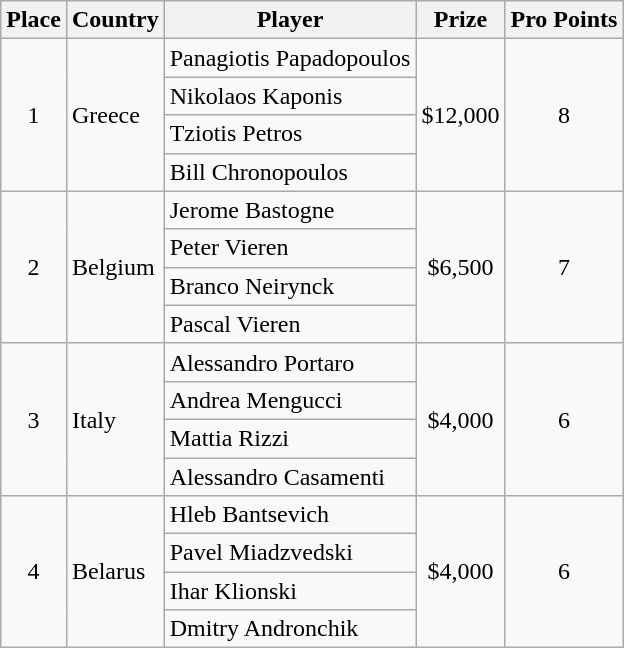<table class="wikitable">
<tr>
<th>Place</th>
<th>Country</th>
<th>Player</th>
<th>Prize</th>
<th>Pro Points</th>
</tr>
<tr>
<td rowspan="4" align=center>1</td>
<td rowspan="4"> Greece</td>
<td>Panagiotis Papadopoulos</td>
<td rowspan="4" align=center>$12,000</td>
<td rowspan="4" align=center>8</td>
</tr>
<tr>
<td>Nikolaos Kaponis</td>
</tr>
<tr>
<td>Tziotis Petros</td>
</tr>
<tr>
<td>Bill Chronopoulos</td>
</tr>
<tr>
<td rowspan="4" align=center>2</td>
<td rowspan="4"> Belgium</td>
<td>Jerome Bastogne</td>
<td rowspan="4" align=center>$6,500</td>
<td rowspan="4" align=center>7</td>
</tr>
<tr>
<td>Peter Vieren</td>
</tr>
<tr>
<td>Branco Neirynck</td>
</tr>
<tr>
<td>Pascal Vieren</td>
</tr>
<tr>
<td rowspan="4" align=center>3</td>
<td rowspan="4"> Italy</td>
<td>Alessandro Portaro</td>
<td rowspan="4" align=center>$4,000</td>
<td rowspan="4" align=center>6</td>
</tr>
<tr>
<td>Andrea Mengucci</td>
</tr>
<tr>
<td>Mattia Rizzi</td>
</tr>
<tr>
<td>Alessandro Casamenti</td>
</tr>
<tr>
<td rowspan="4" align=center>4</td>
<td rowspan="4"> Belarus</td>
<td>Hleb Bantsevich</td>
<td rowspan="4" align=center>$4,000</td>
<td rowspan="4" align=center>6</td>
</tr>
<tr>
<td>Pavel Miadzvedski</td>
</tr>
<tr>
<td>Ihar Klionski</td>
</tr>
<tr>
<td>Dmitry Andronchik</td>
</tr>
</table>
